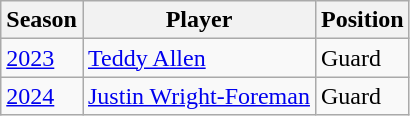<table class="wikitable">
<tr>
<th>Season</th>
<th>Player</th>
<th>Position</th>
</tr>
<tr>
<td><a href='#'>2023</a></td>
<td><a href='#'>Teddy Allen</a></td>
<td>Guard</td>
</tr>
<tr>
<td><a href='#'>2024</a></td>
<td><a href='#'>Justin Wright-Foreman</a></td>
<td>Guard</td>
</tr>
</table>
